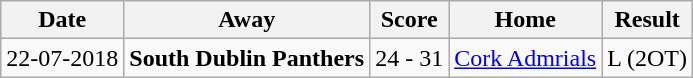<table class="wikitable">
<tr>
<th>Date</th>
<th>Away</th>
<th>Score</th>
<th>Home</th>
<th>Result</th>
</tr>
<tr>
<td>22-07-2018</td>
<td><strong>South Dublin Panthers</strong></td>
<td>24 - 31</td>
<td><a href='#'>Cork Admrials</a></td>
<td>L (2OT)</td>
</tr>
</table>
